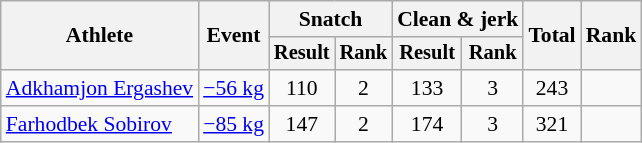<table class="wikitable" style="font-size:90%">
<tr>
<th rowspan="2">Athlete</th>
<th rowspan="2">Event</th>
<th colspan="2">Snatch</th>
<th colspan="2">Clean & jerk</th>
<th rowspan="2">Total</th>
<th rowspan="2">Rank</th>
</tr>
<tr style="font-size:95%">
<th>Result</th>
<th>Rank</th>
<th>Result</th>
<th>Rank</th>
</tr>
<tr align=center>
<td align=left><a href='#'>Adkhamjon Ergashev</a></td>
<td align=left><a href='#'>−56 kg</a></td>
<td>110</td>
<td>2</td>
<td>133</td>
<td>3</td>
<td>243</td>
<td></td>
</tr>
<tr align=center>
<td align=left><a href='#'>Farhodbek Sobirov</a></td>
<td align=left><a href='#'>−85 kg</a></td>
<td>147</td>
<td>2</td>
<td>174</td>
<td>3</td>
<td>321</td>
<td></td>
</tr>
</table>
